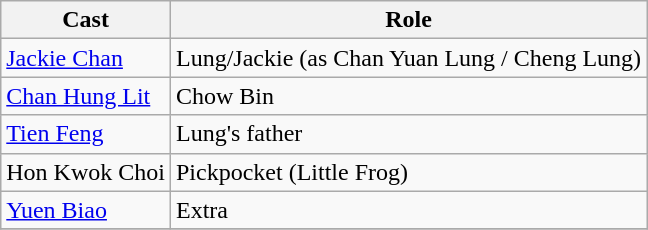<table class="wikitable">
<tr>
<th>Cast</th>
<th>Role</th>
</tr>
<tr>
<td><a href='#'>Jackie Chan</a></td>
<td>Lung/Jackie (as Chan Yuan Lung / Cheng Lung)</td>
</tr>
<tr>
<td><a href='#'>Chan Hung Lit</a></td>
<td>Chow Bin</td>
</tr>
<tr>
<td><a href='#'>Tien Feng</a></td>
<td>Lung's father</td>
</tr>
<tr>
<td>Hon Kwok Choi</td>
<td>Pickpocket (Little Frog)</td>
</tr>
<tr>
<td><a href='#'>Yuen Biao</a></td>
<td>Extra</td>
</tr>
<tr>
</tr>
</table>
